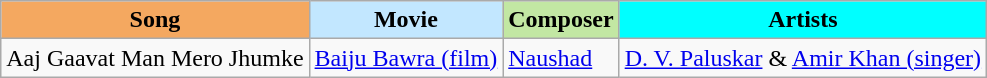<table class="wikitable sortable">
<tr>
<th style="background:#f4a860">Song</th>
<th style="background:#c2e7ff">Movie</th>
<th style="background:#c2e7a3">Composer</th>
<th style="background:#00ffff">Artists</th>
</tr>
<tr>
<td>Aaj Gaavat Man Mero Jhumke</td>
<td><a href='#'>Baiju Bawra (film)</a></td>
<td><a href='#'>Naushad</a></td>
<td><a href='#'>D. V. Paluskar</a> & <a href='#'>Amir Khan (singer)</a></td>
</tr>
</table>
